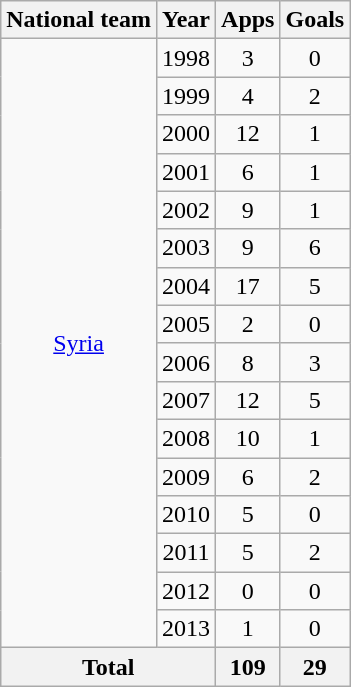<table class="wikitable" style="text-align:center">
<tr>
<th>National team</th>
<th>Year</th>
<th>Apps</th>
<th>Goals</th>
</tr>
<tr>
<td rowspan="16"><a href='#'>Syria</a></td>
<td>1998</td>
<td>3</td>
<td>0</td>
</tr>
<tr>
<td>1999</td>
<td>4</td>
<td>2</td>
</tr>
<tr>
<td>2000</td>
<td>12</td>
<td>1</td>
</tr>
<tr>
<td>2001</td>
<td>6</td>
<td>1</td>
</tr>
<tr>
<td>2002</td>
<td>9</td>
<td>1</td>
</tr>
<tr>
<td>2003</td>
<td>9</td>
<td>6</td>
</tr>
<tr>
<td>2004</td>
<td>17</td>
<td>5</td>
</tr>
<tr>
<td>2005</td>
<td>2</td>
<td>0</td>
</tr>
<tr>
<td>2006</td>
<td>8</td>
<td>3</td>
</tr>
<tr>
<td>2007</td>
<td>12</td>
<td>5</td>
</tr>
<tr>
<td>2008</td>
<td>10</td>
<td>1</td>
</tr>
<tr>
<td>2009</td>
<td>6</td>
<td>2</td>
</tr>
<tr>
<td>2010</td>
<td>5</td>
<td>0</td>
</tr>
<tr>
<td>2011</td>
<td>5</td>
<td>2</td>
</tr>
<tr>
<td>2012</td>
<td>0</td>
<td>0</td>
</tr>
<tr>
<td>2013</td>
<td>1</td>
<td>0</td>
</tr>
<tr>
<th colspan="2">Total</th>
<th>109</th>
<th>29</th>
</tr>
</table>
